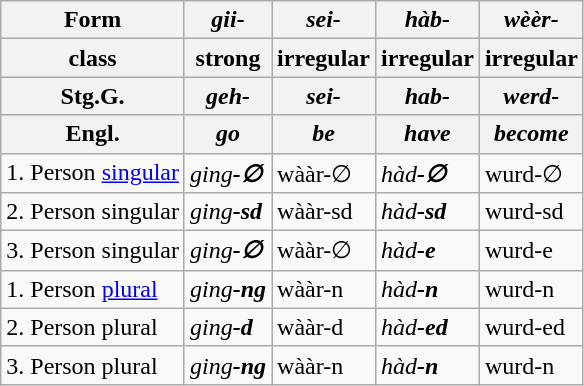<table class="wikitable">
<tr>
<th>Form</th>
<th><em>gii-</em></th>
<th><em>sei-</em></th>
<th><em>hàb-</em></th>
<th><em>wèèr-</em></th>
</tr>
<tr>
<th>class</th>
<th>strong</th>
<th>irregular</th>
<th>irregular</th>
<th>irregular</th>
</tr>
<tr>
<th>Stg.G.</th>
<th><em>geh-</em></th>
<th><em>sei-</em></th>
<th><em>hab-</em></th>
<th><em>werd-</em></th>
</tr>
<tr>
<th>Engl.</th>
<th><em>go</em></th>
<th><em>be</em></th>
<th><em>have</em></th>
<th><em>become</em></th>
</tr>
<tr>
<td>1. Person <a href='#'>singular</a></td>
<td><em>ging<strong>-∅<strong><em></td>
<td></em>wààr</strong>-∅</em></strong></td>
<td><em>hàd<strong>-∅<strong><em></td>
<td></em>wurd</strong>-∅</em></strong></td>
</tr>
<tr>
<td>2. Person singular</td>
<td><em>ging<strong>-sd<strong><em></td>
<td></em>wààr</strong>-sd</em></strong></td>
<td><em>hàd<strong>-sd<strong><em></td>
<td></em>wurd</strong>-sd</em></strong></td>
</tr>
<tr>
<td>3. Person singular</td>
<td><em>ging<strong>-∅<strong><em></td>
<td></em>wààr</strong>-∅</em></strong></td>
<td><em>hàd<strong>-e<strong><em></td>
<td></em>wurd</strong>-e</em></strong></td>
</tr>
<tr>
<td>1. Person <a href='#'>plural</a></td>
<td><em>ging<strong>-ng<strong><em></td>
<td></em>wààr</strong>-n</em></strong></td>
<td><em>hàd<strong>-n<strong><em></td>
<td></em>wurd</strong>-n</em></strong></td>
</tr>
<tr>
<td>2. Person plural</td>
<td><em>ging<strong>-d<strong><em></td>
<td></em>wààr</strong>-d</em></strong></td>
<td><em>hàd<strong>-ed<strong><em></td>
<td></em>wurd</strong>-ed</em></strong></td>
</tr>
<tr>
<td>3. Person plural</td>
<td><em>ging<strong>-ng<strong><em></td>
<td></em>wààr</strong>-n</em></strong></td>
<td><em>hàd<strong>-n<strong><em></td>
<td></em>wurd</strong>-n</em></strong></td>
</tr>
</table>
